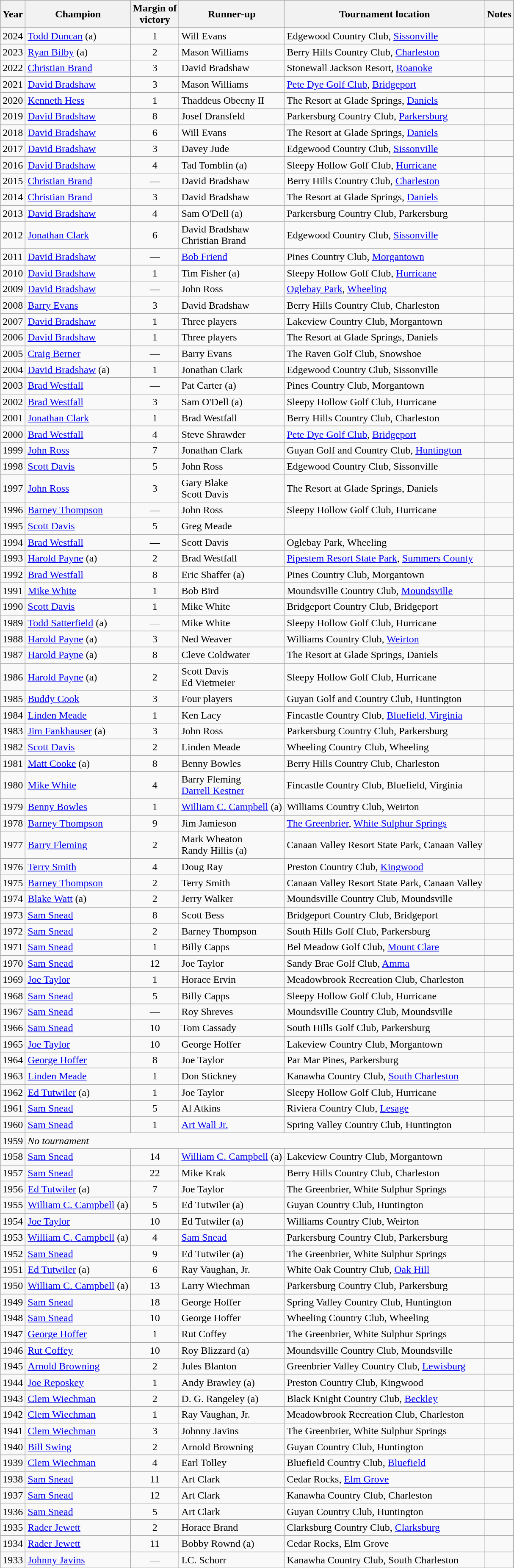<table class="wikitable">
<tr>
<th>Year</th>
<th>Champion</th>
<th>Margin of<br>victory</th>
<th>Runner-up</th>
<th>Tournament location</th>
<th>Notes</th>
</tr>
<tr>
<td>2024</td>
<td><a href='#'>Todd Duncan</a> (a)</td>
<td align=center>1</td>
<td>Will Evans</td>
<td>Edgewood Country Club, <a href='#'>Sissonville</a></td>
<td></td>
</tr>
<tr>
<td>2023</td>
<td><a href='#'>Ryan Bilby</a> (a)</td>
<td align=center>2</td>
<td>Mason Williams</td>
<td>Berry Hills Country Club, <a href='#'>Charleston</a></td>
<td></td>
</tr>
<tr>
<td>2022</td>
<td><a href='#'>Christian Brand</a> </td>
<td align=center>3</td>
<td>David Bradshaw</td>
<td>Stonewall Jackson Resort, <a href='#'>Roanoke</a></td>
<td></td>
</tr>
<tr>
<td>2021</td>
<td><a href='#'>David Bradshaw</a> </td>
<td align=center>3</td>
<td>Mason Williams</td>
<td><a href='#'>Pete Dye Golf Club</a>, <a href='#'>Bridgeport</a></td>
<td></td>
</tr>
<tr>
<td>2020</td>
<td><a href='#'>Kenneth Hess</a></td>
<td align=center>1</td>
<td>Thaddeus Obecny II</td>
<td>The Resort at Glade Springs, <a href='#'>Daniels</a></td>
<td></td>
</tr>
<tr>
<td>2019</td>
<td><a href='#'>David Bradshaw</a> </td>
<td align=center>8</td>
<td>Josef Dransfeld</td>
<td>Parkersburg Country Club, <a href='#'>Parkersburg</a></td>
<td></td>
</tr>
<tr>
<td>2018</td>
<td><a href='#'>David Bradshaw</a> </td>
<td align=center>6</td>
<td>Will Evans</td>
<td>The Resort at Glade Springs, <a href='#'>Daniels</a></td>
<td></td>
</tr>
<tr>
<td>2017</td>
<td><a href='#'>David Bradshaw</a> </td>
<td align=center>3</td>
<td>Davey Jude</td>
<td>Edgewood Country Club, <a href='#'>Sissonville</a></td>
<td></td>
</tr>
<tr>
<td>2016</td>
<td><a href='#'>David Bradshaw</a> </td>
<td align=center>4</td>
<td>Tad Tomblin (a)</td>
<td>Sleepy Hollow Golf Club, <a href='#'>Hurricane</a></td>
<td></td>
</tr>
<tr>
<td>2015</td>
<td><a href='#'>Christian Brand</a> </td>
<td align=center>—</td>
<td>David Bradshaw</td>
<td>Berry Hills Country Club, <a href='#'>Charleston</a></td>
<td></td>
</tr>
<tr>
<td>2014</td>
<td><a href='#'>Christian Brand</a></td>
<td align=center>3</td>
<td>David Bradshaw</td>
<td>The Resort at Glade Springs, <a href='#'>Daniels</a></td>
<td></td>
</tr>
<tr>
<td>2013</td>
<td><a href='#'>David Bradshaw</a> </td>
<td align=center>4</td>
<td>Sam O'Dell (a)</td>
<td>Parkersburg Country Club, Parkersburg</td>
<td></td>
</tr>
<tr>
<td>2012</td>
<td><a href='#'>Jonathan Clark</a> </td>
<td align=center>6</td>
<td>David Bradshaw<br>Christian Brand</td>
<td>Edgewood Country Club, <a href='#'>Sissonville</a></td>
<td></td>
</tr>
<tr>
<td>2011</td>
<td><a href='#'>David Bradshaw</a> </td>
<td align=center>—</td>
<td><a href='#'>Bob Friend</a></td>
<td>Pines Country Club, <a href='#'>Morgantown</a></td>
<td></td>
</tr>
<tr>
<td>2010</td>
<td><a href='#'>David Bradshaw</a> </td>
<td align=center>1</td>
<td>Tim Fisher (a)</td>
<td>Sleepy Hollow Golf Club, <a href='#'>Hurricane</a></td>
<td></td>
</tr>
<tr>
<td>2009</td>
<td><a href='#'>David Bradshaw</a> </td>
<td align=center>—</td>
<td>John Ross</td>
<td><a href='#'>Oglebay Park</a>, <a href='#'>Wheeling</a></td>
<td></td>
</tr>
<tr>
<td>2008</td>
<td><a href='#'>Barry Evans</a></td>
<td align=center>3</td>
<td>David Bradshaw</td>
<td>Berry Hills Country Club, Charleston</td>
<td></td>
</tr>
<tr>
<td>2007</td>
<td><a href='#'>David Bradshaw</a> </td>
<td align=center>1</td>
<td>Three players</td>
<td>Lakeview Country Club, Morgantown</td>
<td></td>
</tr>
<tr>
<td>2006</td>
<td><a href='#'>David Bradshaw</a> </td>
<td align=center>1</td>
<td>Three players</td>
<td>The Resort at Glade Springs, Daniels</td>
<td></td>
</tr>
<tr>
<td>2005</td>
<td><a href='#'>Craig Berner</a></td>
<td align=center>—</td>
<td>Barry Evans</td>
<td>The Raven Golf Club, Snowshoe</td>
<td></td>
</tr>
<tr>
<td>2004</td>
<td><a href='#'>David Bradshaw</a> (a)</td>
<td align=center>1</td>
<td>Jonathan Clark</td>
<td>Edgewood Country Club, Sissonville</td>
<td></td>
</tr>
<tr>
<td>2003</td>
<td><a href='#'>Brad Westfall</a> </td>
<td align=center>—</td>
<td>Pat Carter (a)</td>
<td>Pines Country Club, Morgantown</td>
<td></td>
</tr>
<tr>
<td>2002</td>
<td><a href='#'>Brad Westfall</a> </td>
<td align=center>3</td>
<td>Sam O'Dell (a)</td>
<td>Sleepy Hollow Golf Club, Hurricane</td>
<td></td>
</tr>
<tr>
<td>2001</td>
<td><a href='#'>Jonathan Clark</a></td>
<td align=center>1</td>
<td>Brad Westfall</td>
<td>Berry Hills Country Club, Charleston</td>
<td></td>
</tr>
<tr>
<td>2000</td>
<td><a href='#'>Brad Westfall</a> </td>
<td align=center>4</td>
<td>Steve Shrawder</td>
<td><a href='#'>Pete Dye Golf Club</a>, <a href='#'>Bridgeport</a></td>
<td></td>
</tr>
<tr>
<td>1999</td>
<td><a href='#'>John Ross</a> </td>
<td align=center>7</td>
<td>Jonathan Clark</td>
<td>Guyan Golf and Country Club, <a href='#'>Huntington</a></td>
<td></td>
</tr>
<tr>
<td>1998</td>
<td><a href='#'>Scott Davis</a> </td>
<td align=center>5</td>
<td>John Ross</td>
<td>Edgewood Country Club, Sissonville</td>
<td></td>
</tr>
<tr>
<td>1997</td>
<td><a href='#'>John Ross</a></td>
<td align=center>3</td>
<td>Gary Blake<br>Scott Davis</td>
<td>The Resort at Glade Springs, Daniels</td>
<td></td>
</tr>
<tr>
<td>1996</td>
<td><a href='#'>Barney Thompson</a> </td>
<td align=center>—</td>
<td>John Ross</td>
<td>Sleepy Hollow Golf Club, Hurricane</td>
<td></td>
</tr>
<tr>
<td>1995</td>
<td><a href='#'>Scott Davis</a> </td>
<td align=center>5</td>
<td>Greg Meade</td>
<td></td>
<td></td>
</tr>
<tr>
<td>1994</td>
<td><a href='#'>Brad Westfall</a> </td>
<td align=center>—</td>
<td>Scott Davis</td>
<td>Oglebay Park, Wheeling</td>
<td></td>
</tr>
<tr>
<td>1993</td>
<td><a href='#'>Harold Payne</a> (a) </td>
<td align=center>2</td>
<td>Brad Westfall</td>
<td><a href='#'>Pipestem Resort State Park</a>, <a href='#'>Summers County</a></td>
<td></td>
</tr>
<tr>
<td>1992</td>
<td><a href='#'>Brad Westfall</a></td>
<td align=center>8</td>
<td>Eric Shaffer (a)</td>
<td>Pines Country Club, Morgantown</td>
<td></td>
</tr>
<tr>
<td>1991</td>
<td><a href='#'>Mike White</a> </td>
<td align=center>1</td>
<td>Bob Bird</td>
<td>Moundsville Country Club, <a href='#'>Moundsville</a></td>
<td></td>
</tr>
<tr>
<td>1990</td>
<td><a href='#'>Scott Davis</a> </td>
<td align=center>1</td>
<td>Mike White</td>
<td>Bridgeport Country Club, Bridgeport</td>
<td></td>
</tr>
<tr>
<td>1989</td>
<td><a href='#'>Todd Satterfield</a> (a)</td>
<td align=center>—</td>
<td>Mike White</td>
<td>Sleepy Hollow Golf Club, Hurricane</td>
<td></td>
</tr>
<tr>
<td>1988</td>
<td><a href='#'>Harold Payne</a> (a) </td>
<td align=center>3</td>
<td>Ned Weaver</td>
<td>Williams Country Club, <a href='#'>Weirton</a></td>
<td></td>
</tr>
<tr>
<td>1987</td>
<td><a href='#'>Harold Payne</a> (a) </td>
<td align=center>8</td>
<td>Cleve Coldwater</td>
<td>The Resort at Glade Springs, Daniels</td>
<td></td>
</tr>
<tr>
<td>1986</td>
<td><a href='#'>Harold Payne</a> (a)</td>
<td align=center>2</td>
<td>Scott Davis<br>Ed Vietmeier</td>
<td>Sleepy Hollow Golf Club, Hurricane</td>
<td></td>
</tr>
<tr>
<td>1985</td>
<td><a href='#'>Buddy Cook</a></td>
<td align=center>3</td>
<td>Four players</td>
<td>Guyan Golf and Country Club, Huntington</td>
<td></td>
</tr>
<tr>
<td>1984</td>
<td><a href='#'>Linden Meade</a> </td>
<td align=center>1</td>
<td>Ken Lacy</td>
<td>Fincastle Country Club, <a href='#'>Bluefield, Virginia</a></td>
<td></td>
</tr>
<tr>
<td>1983</td>
<td><a href='#'>Jim Fankhauser</a> (a)</td>
<td align=center>3</td>
<td>John Ross</td>
<td>Parkersburg Country Club, Parkersburg</td>
<td></td>
</tr>
<tr>
<td>1982</td>
<td><a href='#'>Scott Davis</a></td>
<td align=center>2</td>
<td>Linden Meade</td>
<td>Wheeling Country Club, Wheeling</td>
<td></td>
</tr>
<tr>
<td>1981</td>
<td><a href='#'>Matt Cooke</a> (a)</td>
<td align=center>8</td>
<td>Benny Bowles</td>
<td>Berry Hills Country Club, Charleston</td>
<td></td>
</tr>
<tr>
<td>1980</td>
<td><a href='#'>Mike White</a></td>
<td align=center>4</td>
<td>Barry Fleming<br><a href='#'>Darrell Kestner</a></td>
<td>Fincastle Country Club, Bluefield, Virginia</td>
<td></td>
</tr>
<tr>
<td>1979</td>
<td><a href='#'>Benny Bowles</a></td>
<td align=center>1</td>
<td><a href='#'>William C. Campbell</a> (a)</td>
<td>Williams Country Club, Weirton</td>
<td></td>
</tr>
<tr>
<td>1978</td>
<td><a href='#'>Barney Thompson</a> </td>
<td align=center>9</td>
<td>Jim Jamieson</td>
<td><a href='#'>The Greenbrier</a>, <a href='#'>White Sulphur Springs</a></td>
<td></td>
</tr>
<tr>
<td>1977</td>
<td><a href='#'>Barry Fleming</a></td>
<td align=center>2</td>
<td>Mark Wheaton<br>Randy Hillis (a)</td>
<td>Canaan Valley Resort State Park, Canaan Valley</td>
<td></td>
</tr>
<tr>
<td>1976</td>
<td><a href='#'>Terry Smith</a></td>
<td align=center>4</td>
<td>Doug Ray</td>
<td>Preston Country Club, <a href='#'>Kingwood</a></td>
<td></td>
</tr>
<tr>
<td>1975</td>
<td><a href='#'>Barney Thompson</a></td>
<td align=center>2</td>
<td>Terry Smith</td>
<td>Canaan Valley Resort State Park, Canaan Valley</td>
<td></td>
</tr>
<tr>
<td>1974</td>
<td><a href='#'>Blake Watt</a> (a)</td>
<td align=center>2</td>
<td>Jerry Walker</td>
<td>Moundsville Country Club, Moundsville</td>
<td></td>
</tr>
<tr>
<td>1973</td>
<td><a href='#'>Sam Snead</a> </td>
<td align=center>8</td>
<td>Scott Bess</td>
<td>Bridgeport Country Club, Bridgeport</td>
<td></td>
</tr>
<tr>
<td>1972</td>
<td><a href='#'>Sam Snead</a> </td>
<td align=center>2</td>
<td>Barney Thompson</td>
<td>South Hills Golf Club, Parkersburg</td>
<td></td>
</tr>
<tr>
<td>1971</td>
<td><a href='#'>Sam Snead</a> </td>
<td align=center>1</td>
<td>Billy Capps</td>
<td>Bel Meadow Golf Club, <a href='#'>Mount Clare</a></td>
<td></td>
</tr>
<tr>
<td>1970</td>
<td><a href='#'>Sam Snead</a> </td>
<td align=center>12</td>
<td>Joe Taylor</td>
<td>Sandy Brae Golf Club, <a href='#'>Amma</a></td>
<td></td>
</tr>
<tr>
<td>1969</td>
<td><a href='#'>Joe Taylor</a> </td>
<td align=center>1</td>
<td>Horace Ervin</td>
<td>Meadowbrook Recreation Club, Charleston</td>
<td></td>
</tr>
<tr>
<td>1968</td>
<td><a href='#'>Sam Snead</a> </td>
<td align=center>5</td>
<td>Billy Capps</td>
<td>Sleepy Hollow Golf Club, Hurricane</td>
<td></td>
</tr>
<tr>
<td>1967</td>
<td><a href='#'>Sam Snead</a> </td>
<td align=center>—</td>
<td>Roy Shreves</td>
<td>Moundsville Country Club, Moundsville</td>
<td></td>
</tr>
<tr>
<td>1966</td>
<td><a href='#'>Sam Snead</a> </td>
<td align=center>10</td>
<td>Tom Cassady</td>
<td>South Hills Golf Club, Parkersburg</td>
<td></td>
</tr>
<tr>
<td>1965</td>
<td><a href='#'>Joe Taylor</a> </td>
<td align=center>10</td>
<td>George Hoffer</td>
<td>Lakeview Country Club, Morgantown</td>
<td></td>
</tr>
<tr>
<td>1964</td>
<td><a href='#'>George Hoffer</a> </td>
<td align=center>8</td>
<td>Joe Taylor</td>
<td>Par Mar Pines, Parkersburg</td>
<td></td>
</tr>
<tr>
<td>1963</td>
<td><a href='#'>Linden Meade</a></td>
<td align=center>1</td>
<td>Don Stickney</td>
<td>Kanawha Country Club, <a href='#'>South Charleston</a></td>
<td></td>
</tr>
<tr>
<td>1962</td>
<td><a href='#'>Ed Tutwiler</a> (a) </td>
<td align=center>1</td>
<td>Joe Taylor</td>
<td>Sleepy Hollow Golf Club, Hurricane</td>
<td></td>
</tr>
<tr>
<td>1961</td>
<td><a href='#'>Sam Snead</a> </td>
<td align=center>5</td>
<td>Al Atkins</td>
<td>Riviera Country Club, <a href='#'>Lesage</a></td>
<td></td>
</tr>
<tr>
<td>1960</td>
<td><a href='#'>Sam Snead</a> </td>
<td align=center>1</td>
<td><a href='#'>Art Wall Jr.</a></td>
<td>Spring Valley Country Club, Huntington</td>
<td></td>
</tr>
<tr>
<td>1959</td>
<td colspan=5><em>No tournament</em></td>
</tr>
<tr>
<td>1958</td>
<td><a href='#'>Sam Snead</a> </td>
<td align=center>14</td>
<td><a href='#'>William C. Campbell</a> (a)</td>
<td>Lakeview Country Club, Morgantown</td>
<td></td>
</tr>
<tr>
<td>1957</td>
<td><a href='#'>Sam Snead</a> </td>
<td align=center>22</td>
<td>Mike Krak</td>
<td>Berry Hills Country Club, Charleston</td>
<td></td>
</tr>
<tr>
<td>1956</td>
<td><a href='#'>Ed Tutwiler</a> (a) </td>
<td align=center>7</td>
<td>Joe Taylor</td>
<td>The Greenbrier, White Sulphur Springs</td>
<td></td>
</tr>
<tr>
<td>1955</td>
<td><a href='#'>William C. Campbell</a> (a) </td>
<td align=center>5</td>
<td>Ed Tutwiler (a)</td>
<td>Guyan Country Club, Huntington</td>
<td></td>
</tr>
<tr>
<td>1954</td>
<td><a href='#'>Joe Taylor</a></td>
<td align=center>10</td>
<td>Ed Tutwiler (a)</td>
<td>Williams Country Club, Weirton</td>
<td></td>
</tr>
<tr>
<td>1953</td>
<td><a href='#'>William C. Campbell</a> (a) </td>
<td align=center>4</td>
<td><a href='#'>Sam Snead</a></td>
<td>Parkersburg Country Club, Parkersburg</td>
<td></td>
</tr>
<tr>
<td>1952</td>
<td><a href='#'>Sam Snead</a> </td>
<td align=center>9</td>
<td>Ed Tutwiler (a)</td>
<td>The Greenbrier, White Sulphur Springs</td>
<td></td>
</tr>
<tr>
<td>1951</td>
<td><a href='#'>Ed Tutwiler</a> (a)</td>
<td align=center>6</td>
<td>Ray Vaughan, Jr.</td>
<td>White Oak Country Club, <a href='#'>Oak Hill</a></td>
<td></td>
</tr>
<tr>
<td>1950</td>
<td><a href='#'>William C. Campbell</a> (a)</td>
<td align=center>13</td>
<td>Larry Wiechman</td>
<td>Parkersburg Country Club, Parkersburg</td>
<td></td>
</tr>
<tr>
<td>1949</td>
<td><a href='#'>Sam Snead</a> </td>
<td align=center>18</td>
<td>George Hoffer</td>
<td>Spring Valley Country Club, Huntington</td>
<td></td>
</tr>
<tr>
<td>1948</td>
<td><a href='#'>Sam Snead</a> </td>
<td align=center>10</td>
<td>George Hoffer</td>
<td>Wheeling Country Club, Wheeling</td>
<td></td>
</tr>
<tr>
<td>1947</td>
<td><a href='#'>George Hoffer</a></td>
<td align=center>1</td>
<td>Rut Coffey</td>
<td>The Greenbrier, White Sulphur Springs</td>
<td></td>
</tr>
<tr>
<td>1946</td>
<td><a href='#'>Rut Coffey</a></td>
<td align=center>10</td>
<td>Roy Blizzard (a)</td>
<td>Moundsville Country Club, Moundsville</td>
<td></td>
</tr>
<tr>
<td>1945</td>
<td><a href='#'>Arnold Browning</a></td>
<td align=center>2</td>
<td>Jules Blanton</td>
<td>Greenbrier Valley Country Club, <a href='#'>Lewisburg</a></td>
<td></td>
</tr>
<tr>
<td>1944</td>
<td><a href='#'>Joe Reposkey</a></td>
<td align=center>1</td>
<td>Andy Brawley (a)</td>
<td>Preston Country Club, Kingwood</td>
<td></td>
</tr>
<tr>
<td>1943</td>
<td><a href='#'>Clem Wiechman</a> </td>
<td align=center>2</td>
<td>D. G. Rangeley (a)</td>
<td>Black Knight Country Club, <a href='#'>Beckley</a></td>
<td></td>
</tr>
<tr>
<td>1942</td>
<td><a href='#'>Clem Wiechman</a> </td>
<td align=center>1</td>
<td>Ray Vaughan, Jr.</td>
<td>Meadowbrook Recreation Club, Charleston</td>
<td></td>
</tr>
<tr>
<td>1941</td>
<td><a href='#'>Clem Wiechman</a> </td>
<td align=center>3</td>
<td>Johnny Javins</td>
<td>The Greenbrier, White Sulphur Springs</td>
<td></td>
</tr>
<tr>
<td>1940</td>
<td><a href='#'>Bill Swing</a></td>
<td align=center>2</td>
<td>Arnold Browning</td>
<td>Guyan Country Club, Huntington</td>
<td></td>
</tr>
<tr>
<td>1939</td>
<td><a href='#'>Clem Wiechman</a></td>
<td align=center>4</td>
<td>Earl Tolley</td>
<td>Bluefield Country Club, <a href='#'>Bluefield</a></td>
<td></td>
</tr>
<tr>
<td>1938</td>
<td><a href='#'>Sam Snead</a> </td>
<td align=center>11</td>
<td>Art Clark</td>
<td>Cedar Rocks, <a href='#'>Elm Grove</a></td>
<td></td>
</tr>
<tr>
<td>1937</td>
<td><a href='#'>Sam Snead</a> </td>
<td align=center>12</td>
<td>Art Clark</td>
<td>Kanawha Country Club, Charleston</td>
<td></td>
</tr>
<tr>
<td>1936</td>
<td><a href='#'>Sam Snead</a></td>
<td align=center>5</td>
<td>Art Clark</td>
<td>Guyan Country Club, Huntington</td>
<td></td>
</tr>
<tr>
<td>1935</td>
<td><a href='#'>Rader Jewett</a> </td>
<td align=center>2</td>
<td>Horace Brand</td>
<td>Clarksburg Country Club, <a href='#'>Clarksburg</a></td>
<td></td>
</tr>
<tr>
<td>1934</td>
<td><a href='#'>Rader Jewett</a></td>
<td align=center>11</td>
<td>Bobby Rownd (a)</td>
<td>Cedar Rocks, Elm Grove</td>
<td></td>
</tr>
<tr>
<td>1933</td>
<td><a href='#'>Johnny Javins</a></td>
<td align=center>—</td>
<td>I.C. Schorr</td>
<td>Kanawha Country Club, South Charleston</td>
<td></td>
</tr>
</table>
